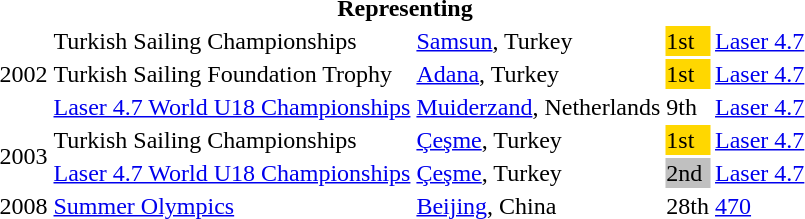<table>
<tr>
<th colspan="6">Representing </th>
</tr>
<tr>
<td rowspan=3>2002</td>
<td>Turkish Sailing Championships</td>
<td><a href='#'>Samsun</a>, Turkey</td>
<td style="background:gold;">1st</td>
<td><a href='#'>Laser 4.7</a></td>
<td></td>
</tr>
<tr>
<td>Turkish Sailing Foundation Trophy</td>
<td><a href='#'>Adana</a>, Turkey</td>
<td style="background:gold;">1st</td>
<td><a href='#'>Laser 4.7</a></td>
<td></td>
</tr>
<tr>
<td><a href='#'>Laser 4.7 World U18 Championships</a></td>
<td><a href='#'>Muiderzand</a>, Netherlands</td>
<td>9th</td>
<td><a href='#'>Laser 4.7</a></td>
<td></td>
</tr>
<tr>
<td rowspan=2>2003</td>
<td>Turkish Sailing Championships</td>
<td><a href='#'>Çeşme</a>, Turkey</td>
<td style="background:gold;">1st</td>
<td><a href='#'>Laser 4.7</a></td>
<td></td>
</tr>
<tr>
<td><a href='#'>Laser 4.7 World U18 Championships</a></td>
<td><a href='#'>Çeşme</a>, Turkey</td>
<td style="background:silver;">2nd</td>
<td><a href='#'>Laser 4.7</a></td>
<td></td>
</tr>
<tr>
<td>2008</td>
<td><a href='#'>Summer Olympics</a></td>
<td><a href='#'>Beijing</a>, China</td>
<td>28th</td>
<td><a href='#'>470</a></td>
<td></td>
</tr>
</table>
